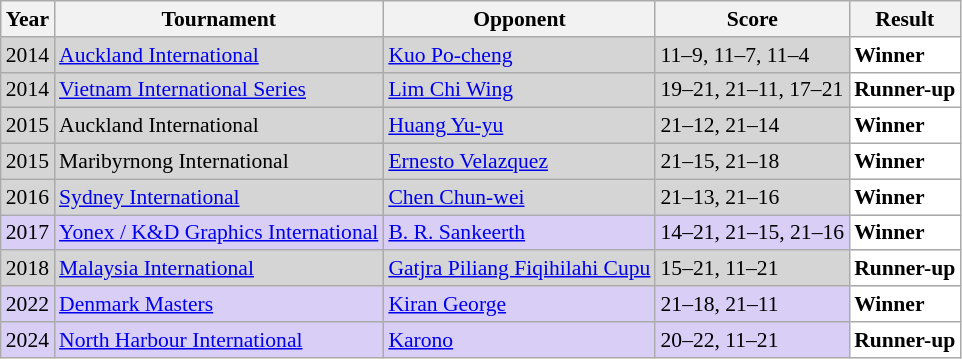<table class="sortable wikitable" style="font-size: 90%;">
<tr>
<th>Year</th>
<th>Tournament</th>
<th>Opponent</th>
<th>Score</th>
<th>Result</th>
</tr>
<tr style="background:#D5D5D5">
<td align="center">2014</td>
<td align="left"><a href='#'>Auckland International</a></td>
<td align="left"> <a href='#'>Kuo Po-cheng</a></td>
<td align="left">11–9, 11–7, 11–4</td>
<td style="text-align:left; background:white"> <strong>Winner</strong></td>
</tr>
<tr style="background:#D5D5D5">
<td align="center">2014</td>
<td align="left"><a href='#'>Vietnam International Series</a></td>
<td align="left"> <a href='#'>Lim Chi Wing</a></td>
<td align="left">19–21, 21–11, 17–21</td>
<td style="text-align:left; background:white"> <strong>Runner-up</strong></td>
</tr>
<tr style="background:#D5D5D5">
<td align="center">2015</td>
<td align="left">Auckland International</td>
<td align="left"> <a href='#'>Huang Yu-yu</a></td>
<td align="left">21–12, 21–14</td>
<td style="text-align:left; background:white"> <strong>Winner</strong></td>
</tr>
<tr style="background:#D5D5D5">
<td align="center">2015</td>
<td align="left">Maribyrnong International</td>
<td align="left"> <a href='#'>Ernesto Velazquez</a></td>
<td align="left">21–15, 21–18</td>
<td style="text-align:left; background:white"> <strong>Winner</strong></td>
</tr>
<tr style="background:#D5D5D5">
<td align="center">2016</td>
<td align="left"><a href='#'>Sydney International</a></td>
<td align="left"> <a href='#'>Chen Chun-wei</a></td>
<td align="left">21–13, 21–16</td>
<td style="text-align:left; background:white"> <strong>Winner</strong></td>
</tr>
<tr style="background:#D8CEF6">
<td align="center">2017</td>
<td align="left"><a href='#'>Yonex / K&D Graphics International</a></td>
<td align="left"> <a href='#'>B. R. Sankeerth</a></td>
<td align="left">14–21, 21–15, 21–16</td>
<td style="text-align:left; background:white"> <strong>Winner</strong></td>
</tr>
<tr style="background:#D5D5D5">
<td align="center">2018</td>
<td align="left"><a href='#'>Malaysia International</a></td>
<td align="left"> <a href='#'>Gatjra Piliang Fiqihilahi Cupu</a></td>
<td align="left">15–21, 11–21</td>
<td style="text-align:left; background:white"> <strong>Runner-up</strong></td>
</tr>
<tr style="background:#D8CEF6">
<td align="center">2022</td>
<td align="left"><a href='#'>Denmark Masters</a></td>
<td align="left"> <a href='#'>Kiran George</a></td>
<td align="left">21–18, 21–11</td>
<td style="text-align:left; background:white"> <strong>Winner</strong></td>
</tr>
<tr style="background:#D8CEF6">
<td align="center">2024</td>
<td align="left"><a href='#'>North Harbour International</a></td>
<td align="left"> <a href='#'>Karono</a></td>
<td align="left">20–22, 11–21</td>
<td style="text-align:left; background:white"> <strong>Runner-up</strong></td>
</tr>
</table>
